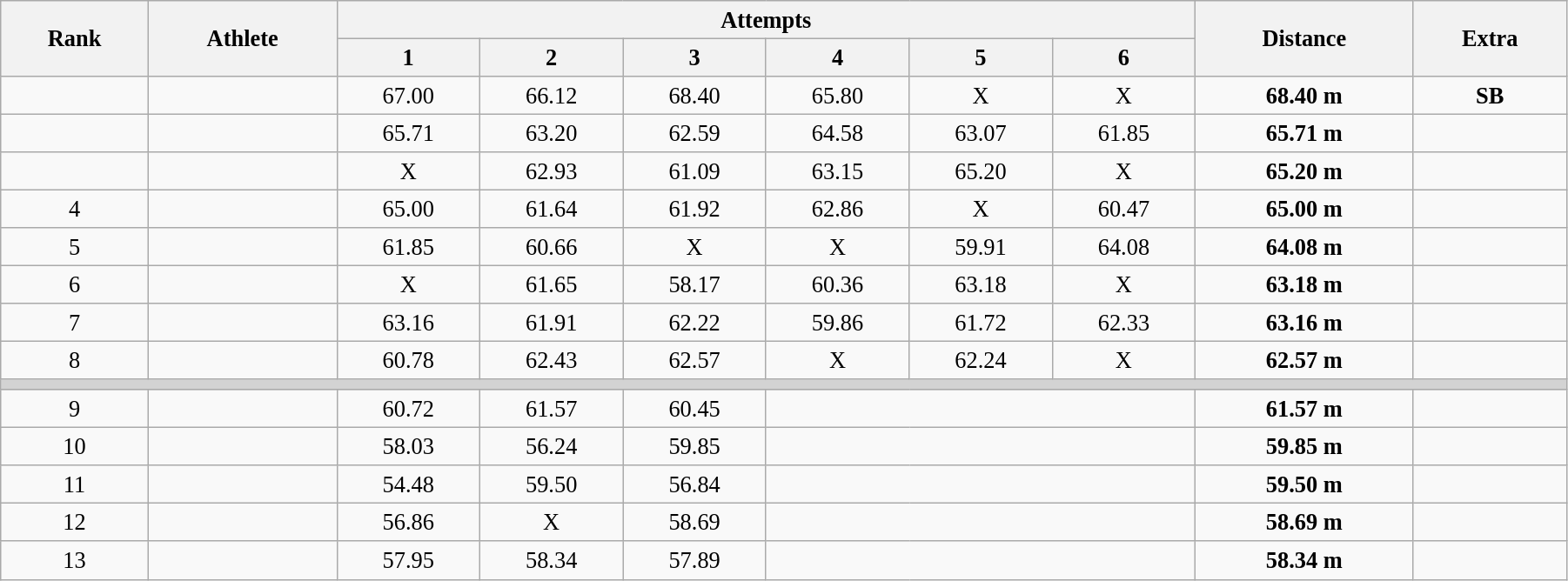<table class="wikitable" style=" text-align:center; font-size:110%;" width="95%">
<tr>
<th rowspan="2">Rank</th>
<th rowspan="2">Athlete</th>
<th colspan="6">Attempts</th>
<th rowspan="2">Distance</th>
<th rowspan="2">Extra</th>
</tr>
<tr>
<th>1</th>
<th>2</th>
<th>3</th>
<th>4</th>
<th>5</th>
<th>6</th>
</tr>
<tr>
<td></td>
<td align=left></td>
<td>67.00</td>
<td>66.12</td>
<td>68.40</td>
<td>65.80</td>
<td>X</td>
<td>X</td>
<td><strong>68.40 m</strong></td>
<td><strong>SB</strong></td>
</tr>
<tr>
<td></td>
<td align=left></td>
<td>65.71</td>
<td>63.20</td>
<td>62.59</td>
<td>64.58</td>
<td>63.07</td>
<td>61.85</td>
<td><strong>65.71 m </strong></td>
<td></td>
</tr>
<tr>
<td></td>
<td align=left></td>
<td>X</td>
<td>62.93</td>
<td>61.09</td>
<td>63.15</td>
<td>65.20</td>
<td>X</td>
<td><strong>65.20 m </strong></td>
<td></td>
</tr>
<tr>
<td>4</td>
<td align=left></td>
<td>65.00</td>
<td>61.64</td>
<td>61.92</td>
<td>62.86</td>
<td>X</td>
<td>60.47</td>
<td><strong>65.00 m </strong></td>
<td></td>
</tr>
<tr>
<td>5</td>
<td align=left></td>
<td>61.85</td>
<td>60.66</td>
<td>X</td>
<td>X</td>
<td>59.91</td>
<td>64.08</td>
<td><strong>64.08 m </strong></td>
<td></td>
</tr>
<tr>
<td>6</td>
<td align=left></td>
<td>X</td>
<td>61.65</td>
<td>58.17</td>
<td>60.36</td>
<td>63.18</td>
<td>X</td>
<td><strong>63.18 m </strong></td>
<td></td>
</tr>
<tr>
<td>7</td>
<td align=left></td>
<td>63.16</td>
<td>61.91</td>
<td>62.22</td>
<td>59.86</td>
<td>61.72</td>
<td>62.33</td>
<td><strong>63.16 m </strong></td>
<td></td>
</tr>
<tr>
<td>8</td>
<td align=left></td>
<td>60.78</td>
<td>62.43</td>
<td>62.57</td>
<td>X</td>
<td>62.24</td>
<td>X</td>
<td><strong>62.57 m </strong></td>
<td></td>
</tr>
<tr>
<td colspan=10 bgcolor=lightgray></td>
</tr>
<tr>
<td>9</td>
<td align=left></td>
<td>60.72</td>
<td>61.57</td>
<td>60.45</td>
<td colspan=3></td>
<td><strong>61.57 m </strong></td>
<td></td>
</tr>
<tr>
<td>10</td>
<td align=left></td>
<td>58.03</td>
<td>56.24</td>
<td>59.85</td>
<td colspan=3></td>
<td><strong>59.85 m </strong></td>
<td></td>
</tr>
<tr>
<td>11</td>
<td align=left></td>
<td>54.48</td>
<td>59.50</td>
<td>56.84</td>
<td colspan=3></td>
<td><strong>59.50 m </strong></td>
<td></td>
</tr>
<tr>
<td>12</td>
<td align=left></td>
<td>56.86</td>
<td>X</td>
<td>58.69</td>
<td colspan=3></td>
<td><strong>58.69 m </strong></td>
<td></td>
</tr>
<tr>
<td>13</td>
<td align=left></td>
<td>57.95</td>
<td>58.34</td>
<td>57.89</td>
<td colspan=3></td>
<td><strong>58.34 m </strong></td>
<td></td>
</tr>
</table>
